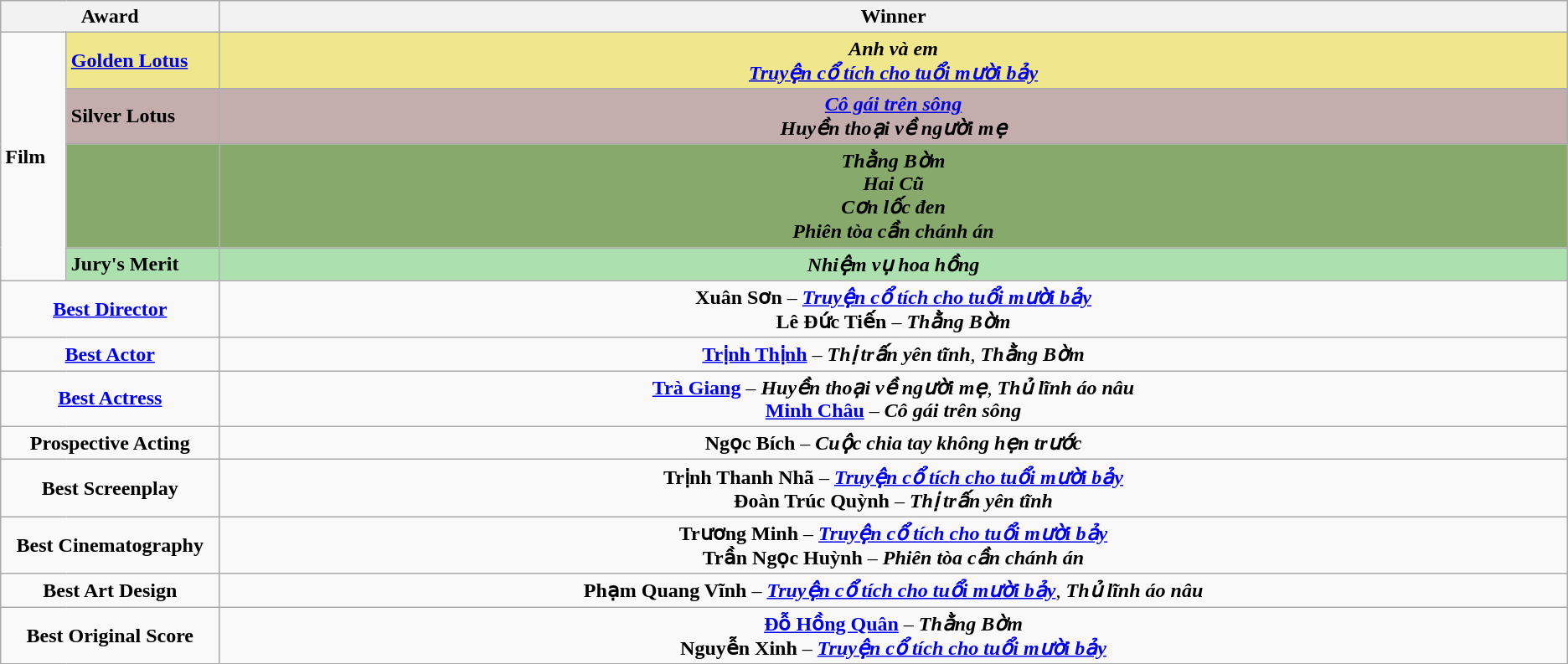<table class=wikitable>
<tr>
<th width="12%" colspan="2">Award</th>
<th width="76%">Winner</th>
</tr>
<tr>
<td rowspan="4"><strong>Film</strong></td>
<td style="background:#F0E68C"><strong><a href='#'>Golden Lotus</a></strong></td>
<td style="background:#F0E68C" align=center><strong><em>Anh và em</em></strong><br><strong><em><a href='#'>Truyện cổ tích cho tuổi mười bảy</a></em></strong></td>
</tr>
<tr>
<td style="background:#C4AEAD"><strong>Silver Lotus</strong></td>
<td style="background:#C4AEAD" align=center><strong><em><a href='#'>Cô gái trên sông</a></em></strong><br><strong><em>Huyền thoại về người mẹ</em></strong></td>
</tr>
<tr>
<td style="background:#87A96B"><strong></strong></td>
<td style="background:#87A96B" align=center><strong><em>Thằng Bờm</em></strong><br><strong><em>Hai Cũ</em></strong><br><strong><em>Cơn lốc đen</em></strong><br><strong><em>Phiên tòa cần chánh án</em></strong></td>
</tr>
<tr>
<td style="background:#ACE1AF"><strong>Jury's Merit</strong></td>
<td style="background:#ACE1AF" align=center><strong><em>Nhiệm vụ hoa hồng</em></strong></td>
</tr>
<tr>
<td colspan="2" align=center><strong><a href='#'>Best Director</a></strong></td>
<td align=center><strong>Xuân Sơn</strong> – <strong><em><a href='#'>Truyện cổ tích cho tuổi mười bảy</a></em></strong><br><strong>Lê Đức Tiến</strong> – <strong><em>Thằng Bờm</em></strong></td>
</tr>
<tr>
<td colspan="2" align=center><strong><a href='#'>Best Actor</a></strong></td>
<td align=center><strong><a href='#'>Trịnh Thịnh</a></strong> – <strong><em>Thị trấn yên tĩnh</em></strong>, <strong><em>Thằng Bờm</em></strong></td>
</tr>
<tr>
<td colspan="2" align=center><strong><a href='#'>Best Actress</a></strong></td>
<td align=center><strong><a href='#'>Trà Giang</a></strong> – <strong><em>Huyền thoại về người mẹ</em></strong>, <strong><em>Thủ lĩnh áo nâu</em></strong><br><strong><a href='#'>Minh Châu</a></strong> – <strong><em>Cô gái trên sông</em></strong></td>
</tr>
<tr>
<td colspan="2" align=center><strong>Prospective Acting</strong></td>
<td align=center><strong>Ngọc Bích</strong> – <strong><em>Cuộc chia tay không hẹn trước</em></strong></td>
</tr>
<tr>
<td colspan="2" align=center><strong>Best Screenplay</strong></td>
<td align=center><strong>Trịnh Thanh Nhã</strong> – <strong><em><a href='#'>Truyện cổ tích cho tuổi mười bảy</a></em></strong><br><strong>Đoàn Trúc Quỳnh</strong> – <strong><em>Thị trấn yên tĩnh</em></strong></td>
</tr>
<tr>
<td colspan="2" align=center><strong>Best Cinematography</strong></td>
<td align=center><strong>Trương Minh</strong> – <strong><em><a href='#'>Truyện cổ tích cho tuổi mười bảy</a></em></strong><br><strong>Trần Ngọc Huỳnh</strong> – <strong><em>Phiên tòa cần chánh án</em></strong></td>
</tr>
<tr>
<td colspan="2" align=center><strong>Best Art Design</strong></td>
<td align=center><strong>Phạm Quang Vĩnh</strong> – <strong><em><a href='#'>Truyện cổ tích cho tuổi mười bảy</a></em></strong>, <strong><em>Thủ lĩnh áo nâu</em></strong></td>
</tr>
<tr>
<td colspan="2" align=center><strong>Best Original Score</strong></td>
<td align=center><strong><a href='#'>Đỗ Hồng Quân</a></strong> – <strong><em>Thằng Bờm</em></strong><br><strong>Nguyễn Xinh</strong> – <strong><em><a href='#'>Truyện cổ tích cho tuổi mười bảy</a></em></strong></td>
</tr>
</table>
